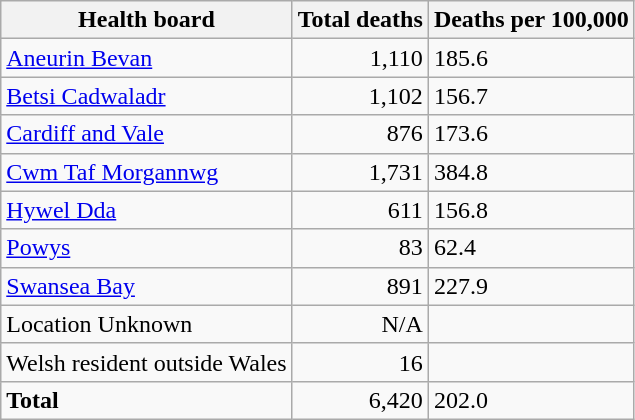<table class="wikitable sortable">
<tr>
<th>Health board</th>
<th>Total deaths</th>
<th>Deaths per 100,000</th>
</tr>
<tr>
<td><a href='#'>Aneurin Bevan</a></td>
<td style="text-align:right">1,110</td>
<td>185.6</td>
</tr>
<tr>
<td><a href='#'>Betsi Cadwaladr</a></td>
<td style="text-align:right">1,102</td>
<td>156.7</td>
</tr>
<tr>
<td><a href='#'>Cardiff and Vale</a></td>
<td style="text-align:right">876</td>
<td>173.6</td>
</tr>
<tr>
<td><a href='#'>Cwm Taf Morgannwg</a></td>
<td style="text-align:right">1,731</td>
<td>384.8</td>
</tr>
<tr>
<td><a href='#'>Hywel Dda</a></td>
<td style="text-align:right">611</td>
<td>156.8</td>
</tr>
<tr>
<td><a href='#'>Powys</a></td>
<td style="text-align:right">83</td>
<td>62.4</td>
</tr>
<tr>
<td><a href='#'>Swansea Bay</a></td>
<td style="text-align:right">891</td>
<td>227.9</td>
</tr>
<tr>
<td>Location Unknown</td>
<td style="text-align:right">N/A</td>
<td></td>
</tr>
<tr>
<td>Welsh resident outside Wales</td>
<td style="text-align:right">16</td>
<td></td>
</tr>
<tr>
<td><strong>Total</strong></td>
<td style="text-align:right">6,420</td>
<td>202.0</td>
</tr>
</table>
